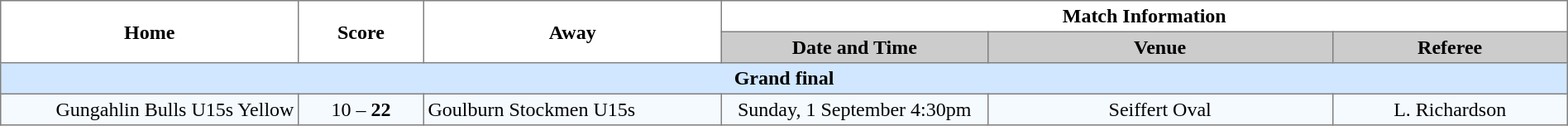<table border="1" cellpadding="3" cellspacing="0" width="100%" style="border-collapse:collapse;  text-align:center;">
<tr>
<th rowspan="2" width="19%">Home</th>
<th rowspan="2" width="8%">Score</th>
<th rowspan="2" width="19%">Away</th>
<th colspan="3">Match Information</th>
</tr>
<tr bgcolor="#CCCCCC">
<th width="17%">Date and Time</th>
<th width="22%">Venue</th>
<th width="50%">Referee</th>
</tr>
<tr style="background:#d0e7ff;">
<td colspan="6"><strong>Grand final</strong></td>
</tr>
<tr style="text-align:center; background:#f5faff;">
<td align="right">Gungahlin Bulls U15s Yellow </td>
<td>10 – <strong>22</strong></td>
<td align="left"> Goulburn Stockmen U15s</td>
<td>Sunday, 1 September 4:30pm</td>
<td>Seiffert Oval</td>
<td>L. Richardson</td>
</tr>
</table>
